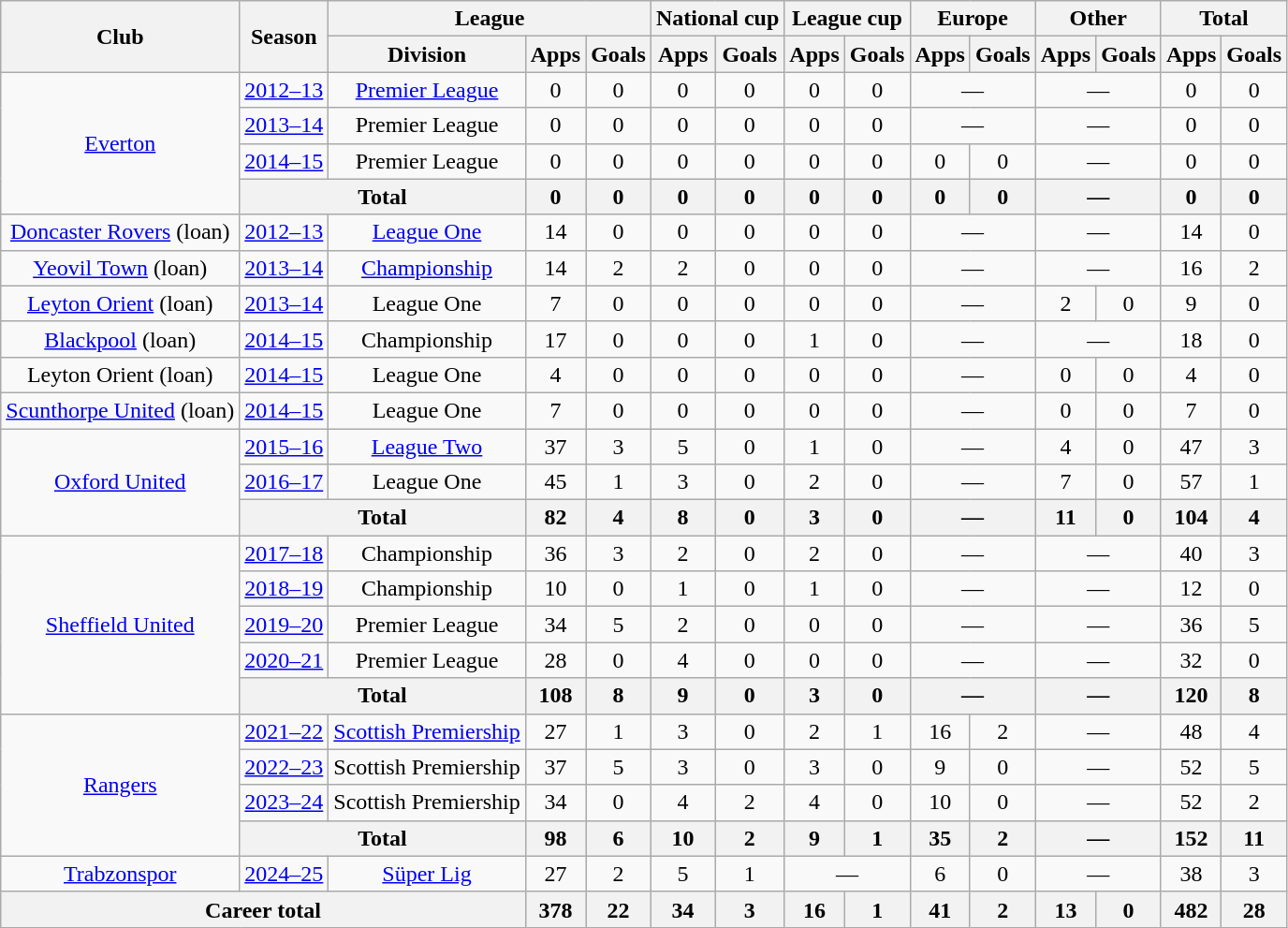<table class=wikitable style=text-align:center>
<tr>
<th rowspan=2>Club</th>
<th rowspan=2>Season</th>
<th colspan=3>League</th>
<th colspan=2>National cup</th>
<th colspan=2>League cup</th>
<th colspan=2>Europe</th>
<th colspan=2>Other</th>
<th colspan=2>Total</th>
</tr>
<tr>
<th>Division</th>
<th>Apps</th>
<th>Goals</th>
<th>Apps</th>
<th>Goals</th>
<th>Apps</th>
<th>Goals</th>
<th>Apps</th>
<th>Goals</th>
<th>Apps</th>
<th>Goals</th>
<th>Apps</th>
<th>Goals</th>
</tr>
<tr>
<td rowspan=4><a href='#'>Everton</a></td>
<td><a href='#'>2012–13</a></td>
<td><a href='#'>Premier League</a></td>
<td>0</td>
<td>0</td>
<td>0</td>
<td>0</td>
<td>0</td>
<td>0</td>
<td colspan=2>—</td>
<td colspan=2>—</td>
<td>0</td>
<td>0</td>
</tr>
<tr>
<td><a href='#'>2013–14</a></td>
<td>Premier League</td>
<td>0</td>
<td>0</td>
<td>0</td>
<td>0</td>
<td>0</td>
<td>0</td>
<td colspan=2>—</td>
<td colspan=2>—</td>
<td>0</td>
<td>0</td>
</tr>
<tr>
<td><a href='#'>2014–15</a></td>
<td>Premier League</td>
<td>0</td>
<td>0</td>
<td>0</td>
<td>0</td>
<td>0</td>
<td>0</td>
<td>0</td>
<td>0</td>
<td colspan=2>—</td>
<td>0</td>
<td>0</td>
</tr>
<tr>
<th colspan=2>Total</th>
<th>0</th>
<th>0</th>
<th>0</th>
<th>0</th>
<th>0</th>
<th>0</th>
<th>0</th>
<th>0</th>
<th colspan=2>—</th>
<th>0</th>
<th>0</th>
</tr>
<tr>
<td><a href='#'>Doncaster Rovers</a> (loan)</td>
<td><a href='#'>2012–13</a></td>
<td><a href='#'>League One</a></td>
<td>14</td>
<td>0</td>
<td>0</td>
<td>0</td>
<td>0</td>
<td>0</td>
<td colspan=2>—</td>
<td colspan=2>—</td>
<td>14</td>
<td>0</td>
</tr>
<tr>
<td><a href='#'>Yeovil Town</a> (loan)</td>
<td><a href='#'>2013–14</a></td>
<td><a href='#'>Championship</a></td>
<td>14</td>
<td>2</td>
<td>2</td>
<td>0</td>
<td>0</td>
<td>0</td>
<td colspan=2>—</td>
<td colspan="2">—</td>
<td>16</td>
<td>2</td>
</tr>
<tr>
<td><a href='#'>Leyton Orient</a> (loan)</td>
<td><a href='#'>2013–14</a></td>
<td>League One</td>
<td>7</td>
<td>0</td>
<td>0</td>
<td>0</td>
<td>0</td>
<td>0</td>
<td colspan=2>—</td>
<td>2</td>
<td>0</td>
<td>9</td>
<td>0</td>
</tr>
<tr>
<td><a href='#'>Blackpool</a> (loan)</td>
<td><a href='#'>2014–15</a></td>
<td>Championship</td>
<td>17</td>
<td>0</td>
<td>0</td>
<td>0</td>
<td>1</td>
<td>0</td>
<td colspan=2>—</td>
<td colspan="2">—</td>
<td>18</td>
<td>0</td>
</tr>
<tr>
<td>Leyton Orient (loan)</td>
<td><a href='#'>2014–15</a></td>
<td>League One</td>
<td>4</td>
<td>0</td>
<td>0</td>
<td>0</td>
<td>0</td>
<td>0</td>
<td colspan=2>—</td>
<td>0</td>
<td>0</td>
<td>4</td>
<td>0</td>
</tr>
<tr>
<td><a href='#'>Scunthorpe United</a> (loan)</td>
<td><a href='#'>2014–15</a></td>
<td>League One</td>
<td>7</td>
<td>0</td>
<td>0</td>
<td>0</td>
<td>0</td>
<td>0</td>
<td colspan=2>—</td>
<td>0</td>
<td>0</td>
<td>7</td>
<td>0</td>
</tr>
<tr>
<td rowspan=3><a href='#'>Oxford United</a></td>
<td><a href='#'>2015–16</a></td>
<td><a href='#'>League Two</a></td>
<td>37</td>
<td>3</td>
<td>5</td>
<td>0</td>
<td>1</td>
<td>0</td>
<td colspan=2>—</td>
<td>4</td>
<td>0</td>
<td>47</td>
<td>3</td>
</tr>
<tr>
<td><a href='#'>2016–17</a></td>
<td>League One</td>
<td>45</td>
<td>1</td>
<td>3</td>
<td>0</td>
<td>2</td>
<td>0</td>
<td colspan=2>—</td>
<td>7</td>
<td>0</td>
<td>57</td>
<td>1</td>
</tr>
<tr>
<th colspan=2>Total</th>
<th>82</th>
<th>4</th>
<th>8</th>
<th>0</th>
<th>3</th>
<th>0</th>
<th colspan=2>—</th>
<th>11</th>
<th>0</th>
<th>104</th>
<th>4</th>
</tr>
<tr>
<td rowspan=5><a href='#'>Sheffield United</a></td>
<td><a href='#'>2017–18</a></td>
<td>Championship</td>
<td>36</td>
<td>3</td>
<td>2</td>
<td>0</td>
<td>2</td>
<td>0</td>
<td colspan=2>—</td>
<td colspan=2>—</td>
<td>40</td>
<td>3</td>
</tr>
<tr>
<td><a href='#'>2018–19</a></td>
<td>Championship</td>
<td>10</td>
<td>0</td>
<td>1</td>
<td>0</td>
<td>1</td>
<td>0</td>
<td colspan=2>—</td>
<td colspan=2>—</td>
<td>12</td>
<td>0</td>
</tr>
<tr>
<td><a href='#'>2019–20</a></td>
<td>Premier League</td>
<td>34</td>
<td>5</td>
<td>2</td>
<td>0</td>
<td>0</td>
<td>0</td>
<td colspan=2>—</td>
<td colspan=2>—</td>
<td>36</td>
<td>5</td>
</tr>
<tr>
<td><a href='#'>2020–21</a></td>
<td>Premier League</td>
<td>28</td>
<td>0</td>
<td>4</td>
<td>0</td>
<td>0</td>
<td>0</td>
<td colspan=2>—</td>
<td colspan=2>—</td>
<td>32</td>
<td>0</td>
</tr>
<tr>
<th colspan=2>Total</th>
<th>108</th>
<th>8</th>
<th>9</th>
<th>0</th>
<th>3</th>
<th>0</th>
<th colspan=2>—</th>
<th colspan=2>—</th>
<th>120</th>
<th>8</th>
</tr>
<tr>
<td rowspan=4><a href='#'>Rangers</a></td>
<td><a href='#'>2021–22</a></td>
<td><a href='#'>Scottish Premiership</a></td>
<td>27</td>
<td>1</td>
<td>3</td>
<td>0</td>
<td>2</td>
<td>1</td>
<td>16</td>
<td>2</td>
<td colspan=2>—</td>
<td>48</td>
<td>4</td>
</tr>
<tr>
<td><a href='#'>2022–23</a></td>
<td>Scottish Premiership</td>
<td>37</td>
<td>5</td>
<td>3</td>
<td>0</td>
<td>3</td>
<td>0</td>
<td>9</td>
<td>0</td>
<td colspan=2>—</td>
<td>52</td>
<td>5</td>
</tr>
<tr>
<td><a href='#'>2023–24</a></td>
<td>Scottish Premiership</td>
<td>34</td>
<td>0</td>
<td>4</td>
<td>2</td>
<td>4</td>
<td>0</td>
<td>10</td>
<td>0</td>
<td colspan=2>—</td>
<td>52</td>
<td>2</td>
</tr>
<tr>
<th colspan=2>Total</th>
<th>98</th>
<th>6</th>
<th>10</th>
<th>2</th>
<th>9</th>
<th>1</th>
<th>35</th>
<th>2</th>
<th colspan=2>—</th>
<th>152</th>
<th>11</th>
</tr>
<tr>
<td><a href='#'>Trabzonspor</a></td>
<td><a href='#'>2024–25</a></td>
<td><a href='#'>Süper Lig</a></td>
<td>27</td>
<td>2</td>
<td>5</td>
<td>1</td>
<td colspan=2>—</td>
<td>6</td>
<td>0</td>
<td colspan=2>—</td>
<td>38</td>
<td>3</td>
</tr>
<tr>
<th colspan=3>Career total</th>
<th>378</th>
<th>22</th>
<th>34</th>
<th>3</th>
<th>16</th>
<th>1</th>
<th>41</th>
<th>2</th>
<th>13</th>
<th>0</th>
<th>482</th>
<th>28</th>
</tr>
</table>
